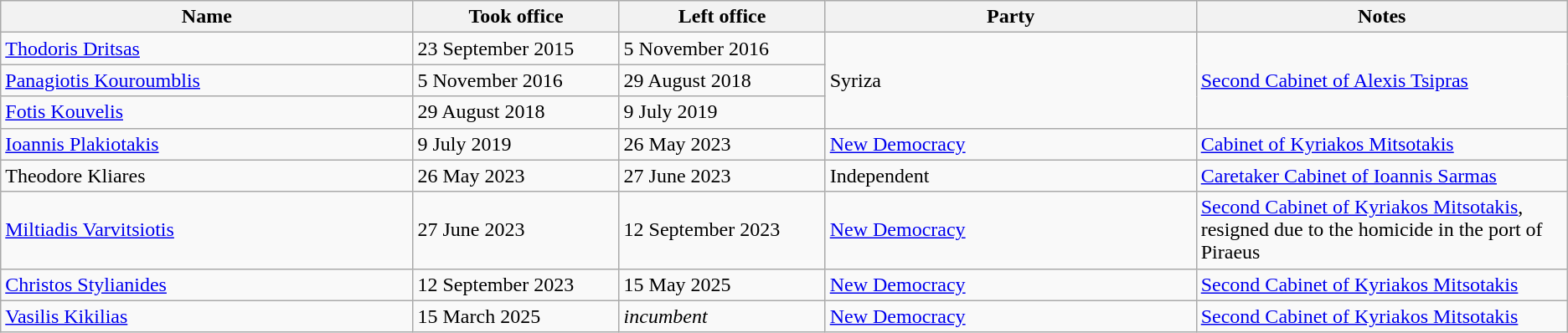<table class="wikitable">
<tr>
<th width="20%">Name</th>
<th width="10%">Took office</th>
<th width="10%">Left office</th>
<th width="18%">Party</th>
<th width="18%">Notes</th>
</tr>
<tr>
<td><a href='#'>Thodoris Dritsas</a></td>
<td>23 September 2015</td>
<td>5 November 2016</td>
<td rowspan=3>Syriza</td>
<td rowspan=3><a href='#'>Second Cabinet of Alexis Tsipras</a></td>
</tr>
<tr>
<td><a href='#'>Panagiotis Kouroumblis</a></td>
<td>5 November 2016</td>
<td>29 August 2018</td>
</tr>
<tr>
<td><a href='#'>Fotis Kouvelis</a></td>
<td>29 August 2018</td>
<td>9 July 2019</td>
</tr>
<tr>
<td><a href='#'>Ioannis Plakiotakis</a></td>
<td>9 July 2019</td>
<td>26 May 2023</td>
<td><a href='#'>New Democracy</a></td>
<td><a href='#'>Cabinet of Kyriakos Mitsotakis</a></td>
</tr>
<tr>
<td>Theodore Kliares</td>
<td>26 May 2023</td>
<td>27 June 2023</td>
<td>Independent</td>
<td><a href='#'>Caretaker Cabinet of Ioannis Sarmas</a></td>
</tr>
<tr>
<td><a href='#'>Miltiadis Varvitsiotis</a></td>
<td>27 June 2023</td>
<td>12 September 2023</td>
<td><a href='#'>New Democracy</a></td>
<td><a href='#'>Second Cabinet of Kyriakos Mitsotakis</a>, resigned due to the homicide in the port of Piraeus</td>
</tr>
<tr>
<td><a href='#'>Christos Stylianides</a></td>
<td>12 September 2023</td>
<td>15 May 2025</td>
<td><a href='#'>New Democracy</a></td>
<td><a href='#'>Second Cabinet of Kyriakos Mitsotakis</a></td>
</tr>
<tr>
<td><a href='#'>Vasilis Kikilias</a></td>
<td>15 March 2025</td>
<td><em>incumbent</em></td>
<td><a href='#'>New Democracy</a></td>
<td><a href='#'>Second Cabinet of Kyriakos Mitsotakis</a></td>
</tr>
</table>
